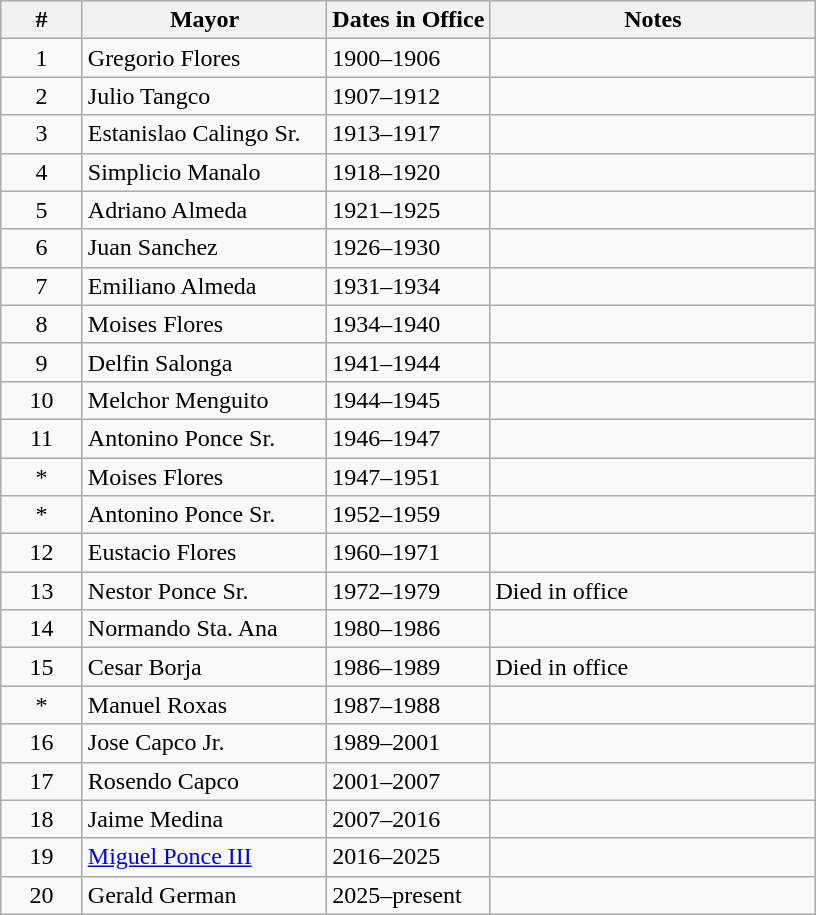<table class="wikitable">
<tr align=center valign=top>
<th>#</th>
<th width = "30%">Mayor</th>
<th width = "20%">Dates in Office</th>
<th width = "40%">Notes</th>
</tr>
<tr>
<td align="center">1</td>
<td>Gregorio Flores</td>
<td>1900–1906</td>
<td></td>
</tr>
<tr>
<td align="center">2</td>
<td>Julio Tangco</td>
<td>1907–1912</td>
<td></td>
</tr>
<tr>
<td align="center">3</td>
<td>Estanislao Calingo Sr.</td>
<td>1913–1917</td>
<td></td>
</tr>
<tr>
<td align="center">4</td>
<td>Simplicio Manalo</td>
<td>1918–1920</td>
<td></td>
</tr>
<tr>
<td align="center">5</td>
<td>Adriano Almeda</td>
<td>1921–1925</td>
<td></td>
</tr>
<tr>
<td align="center">6</td>
<td>Juan Sanchez</td>
<td>1926–1930</td>
<td></td>
</tr>
<tr>
<td align="center">7</td>
<td>Emiliano Almeda</td>
<td>1931–1934</td>
<td></td>
</tr>
<tr>
<td align="center">8</td>
<td>Moises Flores</td>
<td>1934–1940</td>
<td></td>
</tr>
<tr>
<td align="center">9</td>
<td>Delfin Salonga</td>
<td>1941–1944</td>
<td></td>
</tr>
<tr>
<td align="center">10</td>
<td>Melchor Menguito</td>
<td>1944–1945</td>
<td></td>
</tr>
<tr>
<td align="center">11</td>
<td>Antonino Ponce Sr.</td>
<td>1946–1947</td>
<td></td>
</tr>
<tr>
<td align="center">*</td>
<td>Moises Flores</td>
<td>1947–1951</td>
<td></td>
</tr>
<tr>
<td align="center">*</td>
<td>Antonino Ponce Sr.</td>
<td>1952–1959</td>
<td></td>
</tr>
<tr>
<td align="center">12</td>
<td>Eustacio Flores</td>
<td>1960–1971</td>
<td></td>
</tr>
<tr>
<td align="center">13</td>
<td>Nestor Ponce Sr.</td>
<td>1972–1979</td>
<td>Died in office</td>
</tr>
<tr>
<td align="center">14</td>
<td>Normando Sta. Ana</td>
<td>1980–1986</td>
<td></td>
</tr>
<tr>
<td align="center">15</td>
<td>Cesar Borja</td>
<td>1986–1989</td>
<td>Died in office</td>
</tr>
<tr>
<td align="center">*</td>
<td>Manuel Roxas</td>
<td>1987–1988</td>
<td></td>
</tr>
<tr>
<td align="center">16</td>
<td>Jose Capco Jr.</td>
<td>1989–2001</td>
<td></td>
</tr>
<tr>
<td align="center">17</td>
<td>Rosendo Capco</td>
<td>2001–2007</td>
<td></td>
</tr>
<tr>
<td align="center">18</td>
<td>Jaime Medina</td>
<td>2007–2016</td>
<td></td>
</tr>
<tr>
<td align="center">19</td>
<td><a href='#'>Miguel Ponce III</a></td>
<td>2016–2025</td>
<td></td>
</tr>
<tr>
<td align="center">20</td>
<td>Gerald German</td>
<td>2025–present</td>
<td></td>
</tr>
</table>
